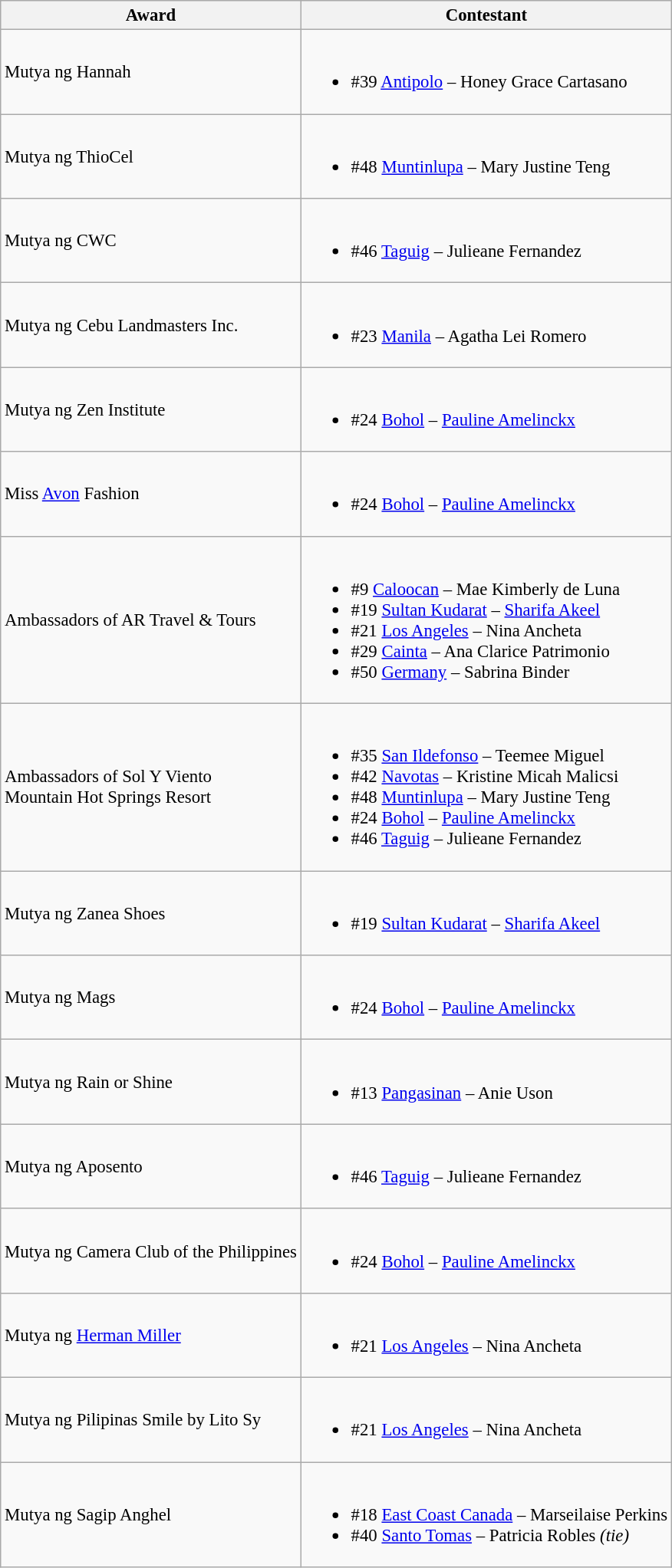<table class="wikitable " style="font-size: 95%;">
<tr>
<th>Award</th>
<th>Contestant</th>
</tr>
<tr>
<td>Mutya ng Hannah</td>
<td><br><ul><li>#39 <a href='#'>Antipolo</a> – Honey Grace Cartasano</li></ul></td>
</tr>
<tr>
<td>Mutya ng ThioCel</td>
<td><br><ul><li>#48 <a href='#'>Muntinlupa</a> – Mary Justine Teng</li></ul></td>
</tr>
<tr>
<td>Mutya ng CWC</td>
<td><br><ul><li>#46 <a href='#'>Taguig</a> – Julieane Fernandez</li></ul></td>
</tr>
<tr>
<td>Mutya ng Cebu Landmasters Inc.</td>
<td><br><ul><li>#23 <a href='#'>Manila</a> – Agatha Lei Romero</li></ul></td>
</tr>
<tr>
<td>Mutya ng Zen Institute</td>
<td><br><ul><li>#24 <a href='#'>Bohol</a> – <a href='#'>Pauline Amelinckx</a></li></ul></td>
</tr>
<tr>
<td>Miss <a href='#'>Avon</a> Fashion</td>
<td><br><ul><li>#24 <a href='#'>Bohol</a> – <a href='#'>Pauline Amelinckx</a></li></ul></td>
</tr>
<tr>
<td>Ambassadors of AR Travel & Tours</td>
<td><br><ul><li>#9 <a href='#'>Caloocan</a> – Mae Kimberly de Luna</li><li>#19 <a href='#'>Sultan Kudarat</a> – <a href='#'>Sharifa Akeel</a></li><li>#21 <a href='#'>Los Angeles</a> – Nina Ancheta</li><li>#29 <a href='#'>Cainta</a> – Ana Clarice Patrimonio</li><li>#50 <a href='#'>Germany</a> – Sabrina Binder</li></ul></td>
</tr>
<tr>
<td>Ambassadors of Sol Y Viento<br>Mountain Hot Springs Resort</td>
<td><br><ul><li>#35 <a href='#'>San Ildefonso</a> – Teemee Miguel</li><li>#42 <a href='#'>Navotas</a> – Kristine Micah Malicsi</li><li>#48 <a href='#'>Muntinlupa</a> – Mary Justine Teng</li><li>#24 <a href='#'>Bohol</a> – <a href='#'>Pauline Amelinckx</a></li><li>#46 <a href='#'>Taguig</a> – Julieane Fernandez</li></ul></td>
</tr>
<tr>
<td>Mutya ng Zanea Shoes</td>
<td><br><ul><li>#19 <a href='#'>Sultan Kudarat</a> – <a href='#'>Sharifa Akeel</a></li></ul></td>
</tr>
<tr>
<td>Mutya ng Mags</td>
<td><br><ul><li>#24 <a href='#'>Bohol</a> – <a href='#'>Pauline Amelinckx</a></li></ul></td>
</tr>
<tr>
<td>Mutya ng Rain or Shine</td>
<td><br><ul><li>#13 <a href='#'>Pangasinan</a> – Anie Uson</li></ul></td>
</tr>
<tr>
<td>Mutya ng Aposento</td>
<td><br><ul><li>#46 <a href='#'>Taguig</a> – Julieane Fernandez</li></ul></td>
</tr>
<tr>
<td>Mutya ng Camera Club of the Philippines</td>
<td><br><ul><li>#24 <a href='#'>Bohol</a> – <a href='#'>Pauline Amelinckx</a></li></ul></td>
</tr>
<tr>
<td>Mutya ng <a href='#'>Herman Miller</a></td>
<td><br><ul><li>#21 <a href='#'>Los Angeles</a> – Nina Ancheta</li></ul></td>
</tr>
<tr>
<td>Mutya ng Pilipinas Smile by Lito Sy</td>
<td><br><ul><li>#21 <a href='#'>Los Angeles</a> – Nina Ancheta</li></ul></td>
</tr>
<tr>
<td>Mutya ng Sagip Anghel</td>
<td><br><ul><li>#18 <a href='#'>East Coast Canada</a> – Marseilaise Perkins</li><li>#40 <a href='#'>Santo Tomas</a> – Patricia Robles <em>(tie)</em></li></ul></td>
</tr>
</table>
